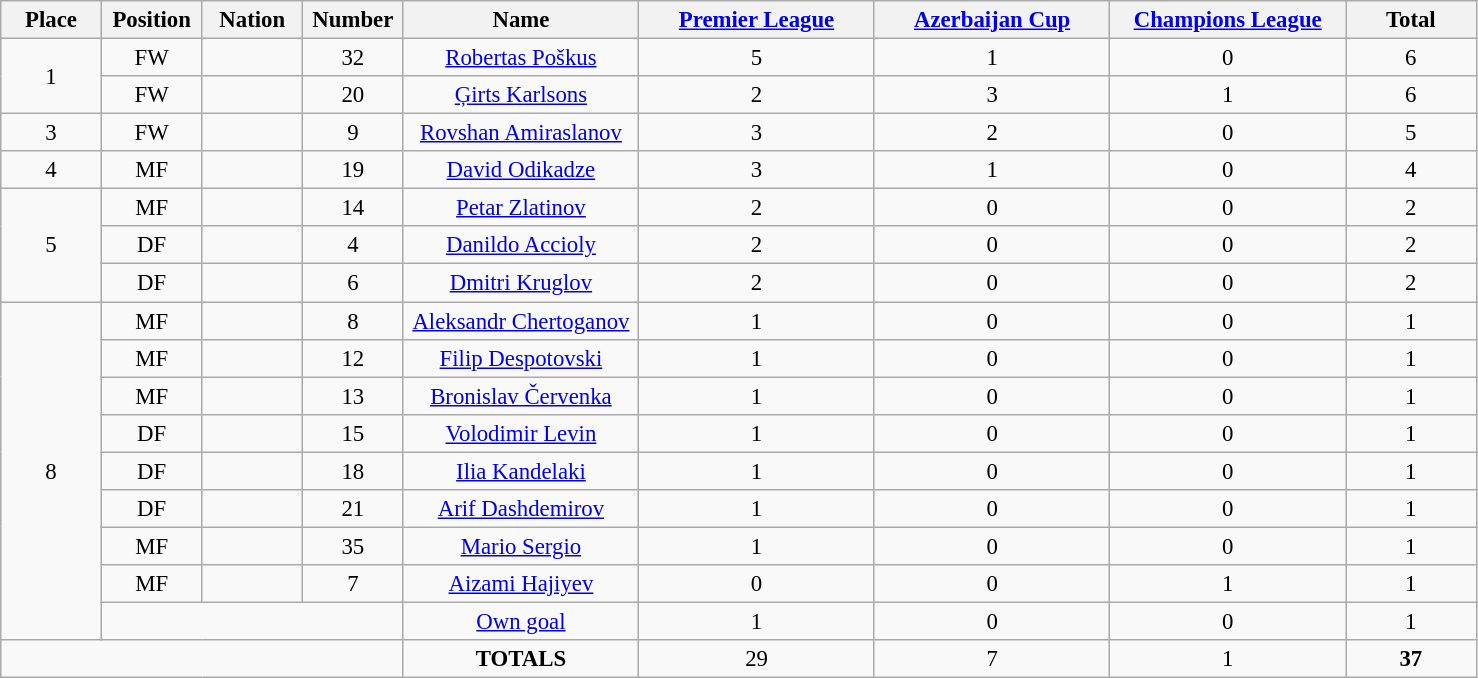<table class="wikitable" style="font-size: 95%; text-align: center;">
<tr>
<th width=60>Place</th>
<th width=60>Position</th>
<th width=60>Nation</th>
<th width=60>Number</th>
<th width=150>Name</th>
<th width=150><a href='#'>Premier League</a></th>
<th width=150><a href='#'>Azerbaijan Cup</a></th>
<th width=150><a href='#'>Champions League</a></th>
<th width=80>Total</th>
</tr>
<tr>
<td rowspan="2">1</td>
<td>FW</td>
<td></td>
<td>32</td>
<td><a href='#'>Robertas Poškus</a></td>
<td>5</td>
<td>1</td>
<td>0</td>
<td>6</td>
</tr>
<tr>
<td>FW</td>
<td></td>
<td>20</td>
<td><a href='#'>Ģirts Karlsons</a></td>
<td>2</td>
<td>3</td>
<td>1</td>
<td>6</td>
</tr>
<tr>
<td>3</td>
<td>FW</td>
<td></td>
<td>9</td>
<td><a href='#'>Rovshan Amiraslanov</a></td>
<td>3</td>
<td>2</td>
<td>0</td>
<td>5</td>
</tr>
<tr>
<td>4</td>
<td>MF</td>
<td></td>
<td>19</td>
<td><a href='#'>David Odikadze</a></td>
<td>3</td>
<td>1</td>
<td>0</td>
<td>4</td>
</tr>
<tr>
<td rowspan="3">5</td>
<td>MF</td>
<td></td>
<td>14</td>
<td><a href='#'>Petar Zlatinov</a></td>
<td>2</td>
<td>0</td>
<td>0</td>
<td>2</td>
</tr>
<tr>
<td>DF</td>
<td></td>
<td>4</td>
<td><a href='#'>Danildo Accioly</a></td>
<td>2</td>
<td>0</td>
<td>0</td>
<td>2</td>
</tr>
<tr>
<td>DF</td>
<td></td>
<td>6</td>
<td><a href='#'>Dmitri Kruglov</a></td>
<td>2</td>
<td>0</td>
<td>0</td>
<td>2</td>
</tr>
<tr>
<td rowspan="9">8</td>
<td>MF</td>
<td></td>
<td>8</td>
<td><a href='#'>Aleksandr Chertoganov</a></td>
<td>1</td>
<td>0</td>
<td>0</td>
<td>1</td>
</tr>
<tr>
<td>MF</td>
<td></td>
<td>12</td>
<td><a href='#'>Filip Despotovski</a></td>
<td>1</td>
<td>0</td>
<td>0</td>
<td>1</td>
</tr>
<tr>
<td>MF</td>
<td></td>
<td>13</td>
<td><a href='#'>Bronislav Červenka</a></td>
<td>1</td>
<td>0</td>
<td>0</td>
<td>1</td>
</tr>
<tr>
<td>DF</td>
<td></td>
<td>15</td>
<td><a href='#'>Volodimir Levin</a></td>
<td>1</td>
<td>0</td>
<td>0</td>
<td>1</td>
</tr>
<tr>
<td>DF</td>
<td></td>
<td>18</td>
<td><a href='#'>Ilia Kandelaki</a></td>
<td>1</td>
<td>0</td>
<td>0</td>
<td>1</td>
</tr>
<tr>
<td>DF</td>
<td></td>
<td>21</td>
<td><a href='#'>Arif Dashdemirov</a></td>
<td>1</td>
<td>0</td>
<td>0</td>
<td>1</td>
</tr>
<tr>
<td>MF</td>
<td></td>
<td>35</td>
<td><a href='#'>Mario Sergio</a></td>
<td>1</td>
<td>0</td>
<td>0</td>
<td>1</td>
</tr>
<tr>
<td>MF</td>
<td></td>
<td>7</td>
<td><a href='#'>Aizami Hajiyev</a></td>
<td>0</td>
<td>0</td>
<td>1</td>
<td>1</td>
</tr>
<tr>
<td colspan="3"></td>
<td><a href='#'>Own goal</a></td>
<td>1</td>
<td>0</td>
<td>0</td>
<td>1</td>
</tr>
<tr>
<td colspan="4"></td>
<td><strong>TOTALS</strong></td>
<td>29</td>
<td>7</td>
<td>1</td>
<td><strong>37</strong></td>
</tr>
</table>
